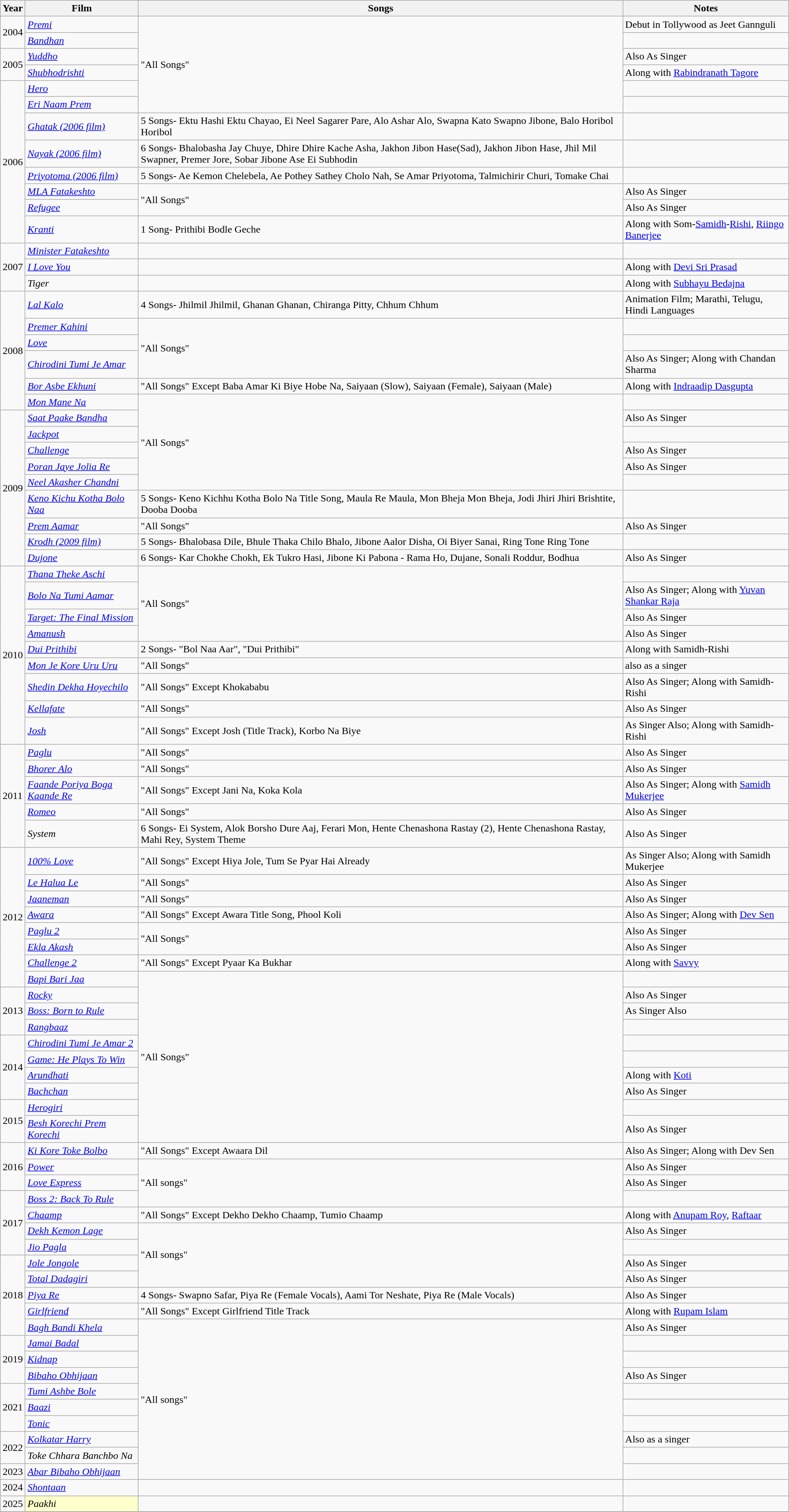<table class="wikitable sortable">
<tr>
<th>Year</th>
<th>Film</th>
<th>Songs</th>
<th>Notes</th>
</tr>
<tr>
<td rowspan="2">2004</td>
<td><em><a href='#'>Premi</a></em></td>
<td rowspan="6">"All Songs"</td>
<td>Debut in Tollywood as Jeet Gannguli</td>
</tr>
<tr>
<td><em><a href='#'>Bandhan</a></em></td>
<td></td>
</tr>
<tr>
<td rowspan="2">2005</td>
<td><em><a href='#'>Yuddho</a></em></td>
<td>Also As Singer</td>
</tr>
<tr>
<td><em><a href='#'>Shubhodrishti</a></em></td>
<td>Along with <a href='#'>Rabindranath Tagore</a></td>
</tr>
<tr>
<td rowspan="8">2006</td>
<td><em><a href='#'>Hero</a></em></td>
<td></td>
</tr>
<tr>
<td><em><a href='#'>Eri Naam Prem</a></em></td>
<td></td>
</tr>
<tr>
<td><em><a href='#'>Ghatak (2006 film)</a></em></td>
<td>5 Songs- Ektu Hashi Ektu Chayao, Ei Neel Sagarer Pare, Alo Ashar Alo, Swapna Kato Swapno Jibone, Balo Horibol Horibol</td>
<td></td>
</tr>
<tr>
<td><em><a href='#'>Nayak (2006 film)</a></em></td>
<td>6 Songs- Bhalobasha Jay Chuye, Dhire Dhire Kache Asha, Jakhon Jibon Hase(Sad), Jakhon Jibon Hase, Jhil Mil Swapner, Premer Jore, Sobar Jibone Ase Ei Subhodin</td>
<td></td>
</tr>
<tr>
<td><em><a href='#'>Priyotoma (2006 film)</a></em></td>
<td>5 Songs- Ae Kemon Chelebela, Ae Pothey Sathey Cholo Nah, Se Amar Priyotoma, Talmichirir Churi, Tomake Chai</td>
<td></td>
</tr>
<tr>
<td><em><a href='#'>MLA Fatakeshto</a></em></td>
<td rowspan="2">"All Songs"</td>
<td>Also As Singer</td>
</tr>
<tr>
<td><em><a href='#'>Refugee</a></em></td>
<td>Also As Singer</td>
</tr>
<tr>
<td><em><a href='#'>Kranti</a></em></td>
<td>1 Song- Prithibi Bodle Geche</td>
<td>Along with Som-<a href='#'>Samidh</a>-<a href='#'>Rishi</a>, <a href='#'>Riingo Banerjee</a></td>
</tr>
<tr>
<td rowspan="3">2007</td>
<td><em><a href='#'>Minister Fatakeshto</a> </em></td>
<td></td>
<td></td>
</tr>
<tr>
<td><em><a href='#'>I Love You</a></em></td>
<td></td>
<td>Along with <a href='#'>Devi Sri Prasad</a></td>
</tr>
<tr>
<td><em>Tiger</em></td>
<td></td>
<td>Along with <a href='#'>Subhayu Bedajna</a></td>
</tr>
<tr>
<td rowspan="6">2008</td>
<td><em><a href='#'>Lal Kalo</a></em></td>
<td>4 Songs- Jhilmil Jhilmil, Ghanan Ghanan, Chiranga Pitty, Chhum Chhum</td>
<td>Animation Film; Marathi, Telugu, Hindi Languages</td>
</tr>
<tr>
<td><em><a href='#'>Premer Kahini</a></em></td>
<td rowspan="3">"All Songs"</td>
<td></td>
</tr>
<tr>
<td><em><a href='#'>Love</a></em></td>
<td></td>
</tr>
<tr>
<td><em><a href='#'>Chirodini Tumi Je Amar</a></em></td>
<td>Also As Singer; Along with Chandan Sharma</td>
</tr>
<tr>
<td><em><a href='#'>Bor Asbe Ekhuni</a></em></td>
<td>"All Songs" Except Baba Amar Ki Biye Hobe Na, Saiyaan (Slow), Saiyaan (Female), Saiyaan (Male)</td>
<td>Along with <a href='#'>Indraadip Dasgupta</a></td>
</tr>
<tr>
<td><em><a href='#'>Mon Mane Na</a></em></td>
<td rowspan="6">"All Songs"</td>
<td></td>
</tr>
<tr>
<td rowspan="9">2009</td>
<td><em><a href='#'>Saat Paake Bandha</a></em></td>
<td>Also As Singer</td>
</tr>
<tr>
<td><em><a href='#'>Jackpot</a></em></td>
<td></td>
</tr>
<tr>
<td><em><a href='#'>Challenge</a></em></td>
<td>Also As Singer</td>
</tr>
<tr>
<td><em><a href='#'>Poran Jaye Jolia Re</a></em></td>
<td>Also As Singer</td>
</tr>
<tr>
<td><em><a href='#'>Neel Akasher Chandni</a></em></td>
<td></td>
</tr>
<tr>
<td><em><a href='#'>Keno Kichu Kotha Bolo Naa</a></em></td>
<td>5 Songs- Keno Kichhu Kotha Bolo Na Title Song, Maula Re Maula, Mon Bheja Mon Bheja, Jodi Jhiri Jhiri Brishtite, Dooba Dooba</td>
<td></td>
</tr>
<tr>
<td><em><a href='#'>Prem Aamar</a></em></td>
<td>"All Songs"</td>
<td>Also As Singer</td>
</tr>
<tr>
<td><em><a href='#'>Krodh (2009 film)</a></em></td>
<td>5 Songs- Bhalobasa Dile, Bhule Thaka Chilo Bhalo, Jibone Aalor Disha, Oi Biyer Sanai, Ring Tone Ring Tone</td>
<td></td>
</tr>
<tr>
<td><em><a href='#'>Dujone</a></em></td>
<td>6 Songs- Kar Chokhe Chokh, Ek Tukro Hasi, Jibone Ki Pabona - Rama Ho, Dujane, Sonali Roddur, Bodhua</td>
<td>Also As Singer</td>
</tr>
<tr>
<td rowspan="9">2010</td>
<td><em><a href='#'>Thana Theke Aschi</a></em></td>
<td rowspan="4">"All Songs"</td>
<td></td>
</tr>
<tr>
<td><em><a href='#'>Bolo Na Tumi Aamar</a></em></td>
<td>Also As Singer; Along with <a href='#'>Yuvan Shankar Raja</a></td>
</tr>
<tr>
<td><em><a href='#'>Target: The Final Mission</a></em></td>
<td>Also As Singer</td>
</tr>
<tr>
<td><em><a href='#'>Amanush</a></em></td>
<td>Also As Singer</td>
</tr>
<tr>
<td><em><a href='#'>Dui Prithibi</a></em></td>
<td>2 Songs- "Bol Naa Aar", "Dui Prithibi"</td>
<td>Along with Samidh-Rishi</td>
</tr>
<tr>
<td><em><a href='#'>Mon Je Kore Uru Uru</a></em></td>
<td>"All Songs"</td>
<td>also as a singer</td>
</tr>
<tr>
<td><em><a href='#'>Shedin Dekha Hoyechilo</a></em></td>
<td>"All Songs" Except Khokababu</td>
<td>Also As Singer; Along with Samidh-Rishi</td>
</tr>
<tr>
<td><em><a href='#'>Kellafate</a></em></td>
<td>"All Songs"</td>
<td>Also As Singer</td>
</tr>
<tr>
<td><em><a href='#'>Josh</a></em></td>
<td>"All Songs" Except Josh (Title Track), Korbo Na Biye</td>
<td>As Singer Also; Along with Samidh-Rishi</td>
</tr>
<tr>
<td rowspan="5">2011</td>
<td><em><a href='#'>Paglu</a></em></td>
<td>"All Songs"</td>
<td>Also As Singer</td>
</tr>
<tr>
<td><em><a href='#'>Bhorer Alo</a></em></td>
<td>"All Songs"</td>
<td>Also As Singer</td>
</tr>
<tr>
<td><em><a href='#'>Faande Poriya Boga Kaande Re</a></em></td>
<td>"All Songs" Except Jani Na, Koka Kola</td>
<td>Also As Singer; Along with <a href='#'>Samidh Mukerjee</a></td>
</tr>
<tr>
<td><em><a href='#'>Romeo</a></em></td>
<td>"All Songs"</td>
<td>Also As Singer</td>
</tr>
<tr>
<td><em>System</em></td>
<td>6 Songs- Ei System, Alok Borsho Dure Aaj, Ferari Mon, Hente Chenashona Rastay (2), Hente Chenashona Rastay, Mahi Rey, System Theme</td>
<td>Also As Singer</td>
</tr>
<tr>
<td rowspan="8">2012</td>
<td><em><a href='#'>100% Love</a></em></td>
<td>"All Songs" Except Hiya Jole, Tum Se Pyar Hai Already</td>
<td>As Singer Also; Along with Samidh Mukerjee</td>
</tr>
<tr>
<td><em><a href='#'>Le Halua Le</a></em></td>
<td>"All Songs"</td>
<td>Also As Singer</td>
</tr>
<tr>
<td><em><a href='#'>Jaaneman</a></em></td>
<td>"All Songs"</td>
<td>Also As Singer</td>
</tr>
<tr>
<td><em><a href='#'>Awara</a></em></td>
<td>"All Songs" Except Awara Title Song, Phool Koli</td>
<td>Also As Singer; Along with <a href='#'>Dev Sen</a></td>
</tr>
<tr>
<td><em><a href='#'>Paglu 2</a></em></td>
<td rowspan="2">"All Songs"</td>
<td>Also As Singer</td>
</tr>
<tr>
<td><em><a href='#'>Ekla Akash</a></em></td>
<td>Also As Singer</td>
</tr>
<tr>
<td><em><a href='#'>Challenge 2</a></em></td>
<td>"All Songs" Except Pyaar Ka Bukhar</td>
<td>Along with <a href='#'>Savvy</a></td>
</tr>
<tr>
<td><em><a href='#'>Bapi Bari Jaa</a></em></td>
<td rowspan="10">"All Songs"</td>
<td></td>
</tr>
<tr>
<td rowspan="3">2013</td>
<td><em><a href='#'>Rocky</a></em></td>
<td>Also As Singer</td>
</tr>
<tr>
<td><em><a href='#'>Boss: Born to Rule</a></em></td>
<td>As Singer Also</td>
</tr>
<tr>
<td><em><a href='#'>Rangbaaz</a></em></td>
<td></td>
</tr>
<tr>
<td rowspan="4">2014</td>
<td><em><a href='#'>Chirodini Tumi Je Amar 2</a></em></td>
<td></td>
</tr>
<tr>
<td><em><a href='#'>Game: He Plays To Win</a></em></td>
<td></td>
</tr>
<tr>
<td><em><a href='#'>Arundhati</a></em></td>
<td>Along with <a href='#'>Koti</a></td>
</tr>
<tr>
<td><em><a href='#'>Bachchan</a></em></td>
<td>Also As Singer</td>
</tr>
<tr>
<td rowspan="2">2015</td>
<td><em><a href='#'>Herogiri</a></em></td>
<td></td>
</tr>
<tr>
<td><em><a href='#'>Besh Korechi Prem Korechi</a></em></td>
<td>Also As Singer</td>
</tr>
<tr>
<td rowspan="3">2016</td>
<td><em><a href='#'>Ki Kore Toke Bolbo</a></em></td>
<td>"All Songs" Except Awaara Dil</td>
<td>Also As Singer; Along with Dev Sen</td>
</tr>
<tr>
<td><em><a href='#'>Power</a></em></td>
<td rowspan="3">"All songs"</td>
<td>Also As Singer</td>
</tr>
<tr>
<td><em><a href='#'>Love Express</a></em></td>
<td>Also As Singer</td>
</tr>
<tr>
<td rowspan="4">2017</td>
<td><em><a href='#'>Boss 2: Back To Rule</a></em></td>
<td></td>
</tr>
<tr>
<td><em><a href='#'>Chaamp</a></em></td>
<td>"All Songs" Except Dekho Dekho Chaamp, Tumio Chaamp</td>
<td>Along with <a href='#'>Anupam Roy</a>, <a href='#'>Raftaar</a></td>
</tr>
<tr>
<td><em><a href='#'>Dekh Kemon Lage</a></em></td>
<td rowspan="4">"All songs"</td>
<td>Also As Singer</td>
</tr>
<tr>
<td><em><a href='#'>Jio Pagla</a></em></td>
<td></td>
</tr>
<tr>
<td rowspan="5">2018</td>
<td><em><a href='#'>Jole Jongole</a></em></td>
<td>Also As Singer</td>
</tr>
<tr>
<td><em><a href='#'>Total Dadagiri</a></em></td>
<td>Also As Singer</td>
</tr>
<tr>
<td><em><a href='#'>Piya Re</a></em></td>
<td>4 Songs- Swapno Safar, Piya Re (Female Vocals), Aami Tor Neshate, Piya Re (Male Vocals)</td>
<td>Also As Singer</td>
</tr>
<tr>
<td><em><a href='#'>Girlfriend</a></em></td>
<td>"All Songs" Except Girlfriend Title Track</td>
<td>Along with <a href='#'>Rupam Islam</a></td>
</tr>
<tr>
<td><em><a href='#'>Bagh Bandi Khela</a></em></td>
<td rowspan="10">"All songs"</td>
<td>Also As Singer</td>
</tr>
<tr>
<td rowspan="3">2019</td>
<td><em><a href='#'>Jamai Badal</a></em></td>
<td></td>
</tr>
<tr>
<td><em><a href='#'>Kidnap</a></em></td>
<td></td>
</tr>
<tr>
<td><em><a href='#'>Bibaho Obhijaan</a></em></td>
<td>Also As Singer</td>
</tr>
<tr>
<td rowspan="3">2021</td>
<td><em><a href='#'>Tumi Ashbe Bole</a></em></td>
<td></td>
</tr>
<tr>
<td><em><a href='#'>Baazi</a></em></td>
<td></td>
</tr>
<tr>
<td><em><a href='#'>Tonic</a></em></td>
<td></td>
</tr>
<tr>
<td rowspan = "2">2022</td>
<td><em><a href='#'>Kolkatar Harry</a></em></td>
<td>Also as a singer</td>
</tr>
<tr>
<td><em>Toke Chhara Banchbo Na</em></td>
<td></td>
</tr>
<tr>
<td>2023</td>
<td><em><a href='#'>Abar Bibaho Obhijaan</a></em></td>
<td></td>
</tr>
<tr>
<td>2024</td>
<td><em><a href='#'>Shontaan</a></em></td>
<td></td>
<td></td>
</tr>
<tr>
<td>2025</td>
<td style="background:#ffc;"><em>Paakhi</em></td>
<td></td>
<td></td>
</tr>
<tr>
</tr>
</table>
